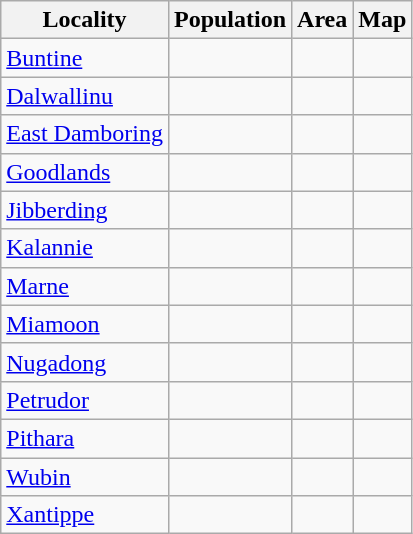<table class="wikitable sortable">
<tr>
<th>Locality</th>
<th data-sort-type=number>Population</th>
<th data-sort-type=number>Area</th>
<th>Map</th>
</tr>
<tr>
<td><a href='#'>Buntine</a></td>
<td></td>
<td></td>
<td></td>
</tr>
<tr>
<td><a href='#'>Dalwallinu</a></td>
<td></td>
<td></td>
<td></td>
</tr>
<tr>
<td><a href='#'>East Damboring</a></td>
<td></td>
<td></td>
<td></td>
</tr>
<tr>
<td><a href='#'>Goodlands</a></td>
<td></td>
<td></td>
<td></td>
</tr>
<tr>
<td><a href='#'>Jibberding</a></td>
<td></td>
<td></td>
<td></td>
</tr>
<tr>
<td><a href='#'>Kalannie</a></td>
<td></td>
<td></td>
<td></td>
</tr>
<tr>
<td><a href='#'>Marne</a></td>
<td></td>
<td></td>
<td></td>
</tr>
<tr>
<td><a href='#'>Miamoon</a></td>
<td></td>
<td></td>
<td></td>
</tr>
<tr>
<td><a href='#'>Nugadong</a></td>
<td></td>
<td></td>
<td></td>
</tr>
<tr>
<td><a href='#'>Petrudor</a></td>
<td></td>
<td></td>
<td></td>
</tr>
<tr>
<td><a href='#'>Pithara</a></td>
<td></td>
<td></td>
<td></td>
</tr>
<tr>
<td><a href='#'>Wubin</a></td>
<td></td>
<td></td>
<td></td>
</tr>
<tr>
<td><a href='#'>Xantippe</a></td>
<td></td>
<td></td>
<td></td>
</tr>
</table>
